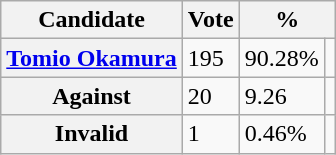<table class="wikitable">
<tr>
<th>Candidate</th>
<th>Vote</th>
<th colspan=2>%</th>
</tr>
<tr>
<th><a href='#'>Tomio Okamura</a></th>
<td>195</td>
<td>90.28%</td>
<td></td>
</tr>
<tr>
<th>Against</th>
<td>20</td>
<td>9.26</td>
<td></td>
</tr>
<tr>
<th>Invalid</th>
<td>1</td>
<td>0.46%</td>
<td></td>
</tr>
</table>
